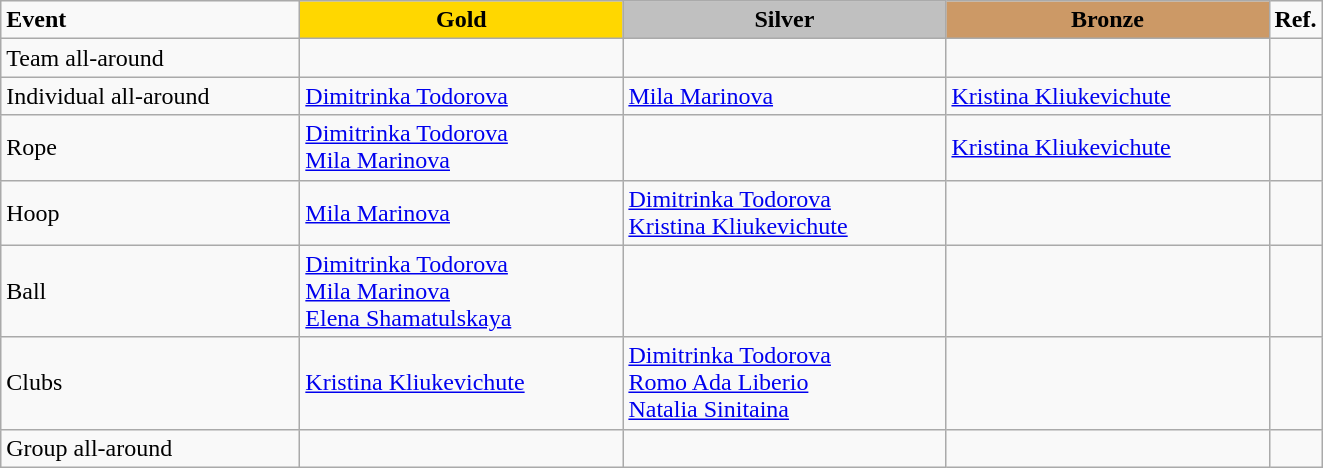<table class="wikitable">
<tr>
<td style="width:12em;"><strong>Event</strong></td>
<td style="text-align:center; background:gold; width:13em;"><strong>Gold</strong></td>
<td style="text-align:center; background:silver; width:13em;"><strong>Silver</strong></td>
<td style="text-align:center; background:#c96; width:13em;"><strong>Bronze</strong></td>
<td style="width:1em;"><strong>Ref.</strong></td>
</tr>
<tr>
<td>Team all-around</td>
<td><br></td>
<td><br></td>
<td><br></td>
<td></td>
</tr>
<tr>
<td>Individual all-around</td>
<td> <a href='#'>Dimitrinka Todorova</a></td>
<td> <a href='#'>Mila Marinova</a></td>
<td> <a href='#'>Kristina Kliukevichute</a></td>
<td></td>
</tr>
<tr>
<td>Rope</td>
<td> <a href='#'>Dimitrinka Todorova</a><br> <a href='#'>Mila Marinova</a></td>
<td></td>
<td> <a href='#'>Kristina Kliukevichute</a></td>
<td></td>
</tr>
<tr>
<td>Hoop</td>
<td> <a href='#'>Mila Marinova</a></td>
<td> <a href='#'>Dimitrinka Todorova</a><br> <a href='#'>Kristina Kliukevichute</a></td>
<td></td>
<td></td>
</tr>
<tr>
<td>Ball</td>
<td> <a href='#'>Dimitrinka Todorova</a><br> <a href='#'>Mila Marinova</a><br> <a href='#'>Elena Shamatulskaya</a></td>
<td></td>
<td></td>
<td></td>
</tr>
<tr>
<td>Clubs</td>
<td> <a href='#'>Kristina Kliukevichute</a></td>
<td> <a href='#'>Dimitrinka Todorova</a><br> <a href='#'>Romo Ada Liberio</a><br> <a href='#'>Natalia Sinitaina</a></td>
<td></td>
<td></td>
</tr>
<tr>
<td>Group all-around</td>
<td></td>
<td></td>
<td></td>
<td></td>
</tr>
</table>
